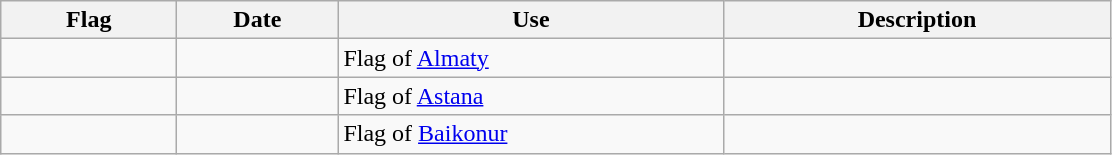<table class="wikitable">
<tr>
<th width="110">Flag</th>
<th width="100">Date</th>
<th width="250">Use</th>
<th width="250">Description</th>
</tr>
<tr>
<td></td>
<td></td>
<td>Flag of <a href='#'>Almaty</a></td>
<td></td>
</tr>
<tr>
<td></td>
<td></td>
<td>Flag of <a href='#'>Astana</a></td>
<td></td>
</tr>
<tr>
<td></td>
<td></td>
<td>Flag of <a href='#'>Baikonur</a></td>
<td></td>
</tr>
</table>
